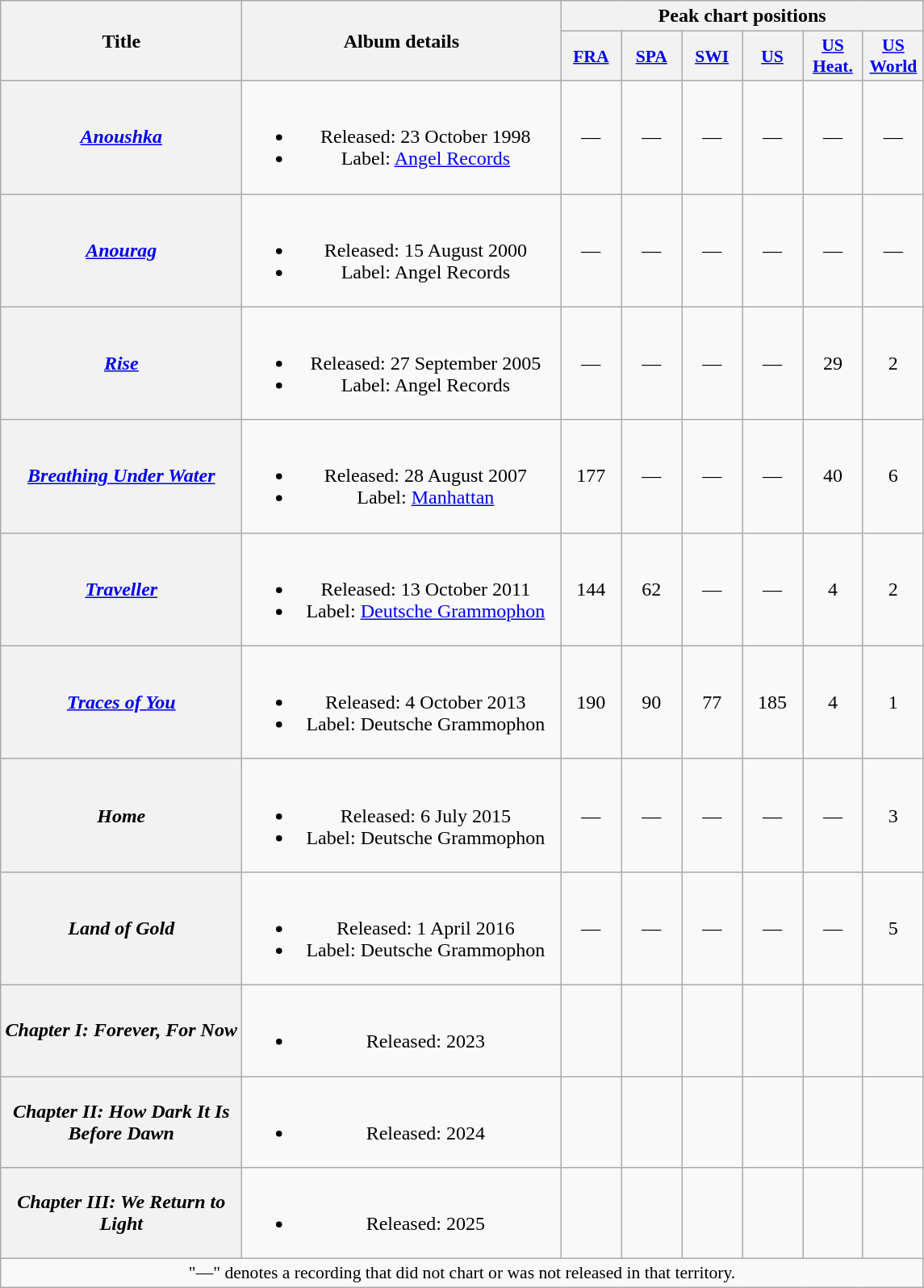<table class="wikitable plainrowheaders" style="text-align:center;" border="1">
<tr>
<th scope="col" rowspan="2" style="width:12em;">Title</th>
<th scope="col" rowspan="2" style="width:16em;">Album details</th>
<th scope="col" colspan="6">Peak chart positions</th>
</tr>
<tr>
<th scope="col" style="width:3em;font-size:90%;"><a href='#'>FRA</a><br></th>
<th scope="col" style="width:3em;font-size:90%;"><a href='#'>SPA</a><br></th>
<th scope="col" style="width:3em;font-size:90%;"><a href='#'>SWI</a><br></th>
<th scope="col" style="width:3em;font-size:90%;"><a href='#'>US</a><br></th>
<th scope="col" style="width:3em;font-size:90%;"><a href='#'>US<br>Heat.</a><br></th>
<th scope="col" style="width:3em;font-size:90%;"><a href='#'>US<br>World</a><br></th>
</tr>
<tr>
<th scope="row"><em><a href='#'>Anoushka</a></em></th>
<td><br><ul><li>Released: 23 October 1998</li><li>Label: <a href='#'>Angel Records</a></li></ul></td>
<td>—</td>
<td>—</td>
<td>—</td>
<td>—</td>
<td>—</td>
<td>—</td>
</tr>
<tr>
<th scope="row"><em><a href='#'>Anourag</a></em></th>
<td><br><ul><li>Released: 15 August 2000</li><li>Label: Angel Records</li></ul></td>
<td>—</td>
<td>—</td>
<td>—</td>
<td>—</td>
<td>—</td>
<td>—</td>
</tr>
<tr>
<th scope="row"><em><a href='#'>Rise</a></em></th>
<td><br><ul><li>Released: 27 September 2005</li><li>Label: Angel Records</li></ul></td>
<td>—</td>
<td>—</td>
<td>—</td>
<td>—</td>
<td>29</td>
<td>2</td>
</tr>
<tr>
<th scope="row"><em><a href='#'>Breathing Under Water</a></em><br></th>
<td><br><ul><li>Released: 28 August 2007</li><li>Label: <a href='#'>Manhattan</a></li></ul></td>
<td>177</td>
<td>—</td>
<td>—</td>
<td>—</td>
<td>40</td>
<td>6</td>
</tr>
<tr>
<th scope="row"><em><a href='#'>Traveller</a></em></th>
<td><br><ul><li>Released: 13 October 2011</li><li>Label: <a href='#'>Deutsche Grammophon</a></li></ul></td>
<td>144</td>
<td>62</td>
<td>—</td>
<td>—</td>
<td>4</td>
<td>2</td>
</tr>
<tr>
<th scope="row"><em><a href='#'>Traces of You</a></em></th>
<td><br><ul><li>Released: 4 October 2013</li><li>Label: Deutsche Grammophon</li></ul></td>
<td>190</td>
<td>90</td>
<td>77</td>
<td>185</td>
<td>4</td>
<td>1</td>
</tr>
<tr>
<th scope="row"><em>Home</em></th>
<td><br><ul><li>Released: 6 July 2015</li><li>Label: Deutsche Grammophon</li></ul></td>
<td>—</td>
<td>—</td>
<td>—</td>
<td>—</td>
<td>—</td>
<td>3</td>
</tr>
<tr>
<th scope="row"><em>Land of Gold</em></th>
<td><br><ul><li>Released: 1 April 2016</li><li>Label: Deutsche Grammophon</li></ul></td>
<td>—</td>
<td>—</td>
<td>—</td>
<td>—</td>
<td>—</td>
<td>5</td>
</tr>
<tr>
<th scope="row"><em>Chapter I: Forever, For Now</em></th>
<td><br><ul><li>Released: 2023</li></ul></td>
<td></td>
<td></td>
<td></td>
<td></td>
<td></td>
<td></td>
</tr>
<tr>
<th scope="row"><em>Chapter II: How Dark It Is Before Dawn</em></th>
<td><br><ul><li>Released: 2024</li></ul></td>
<td></td>
<td></td>
<td></td>
<td></td>
<td></td>
<td></td>
</tr>
<tr>
<th scope="row"><em>Chapter III: We Return to Light</em></th>
<td><br><ul><li>Released: 2025</li></ul></td>
<td></td>
<td></td>
<td></td>
<td></td>
<td></td>
<td></td>
</tr>
<tr>
<td colspan="8" style="font-size:90%">"—" denotes a recording that did not chart or was not released in that territory.</td>
</tr>
</table>
